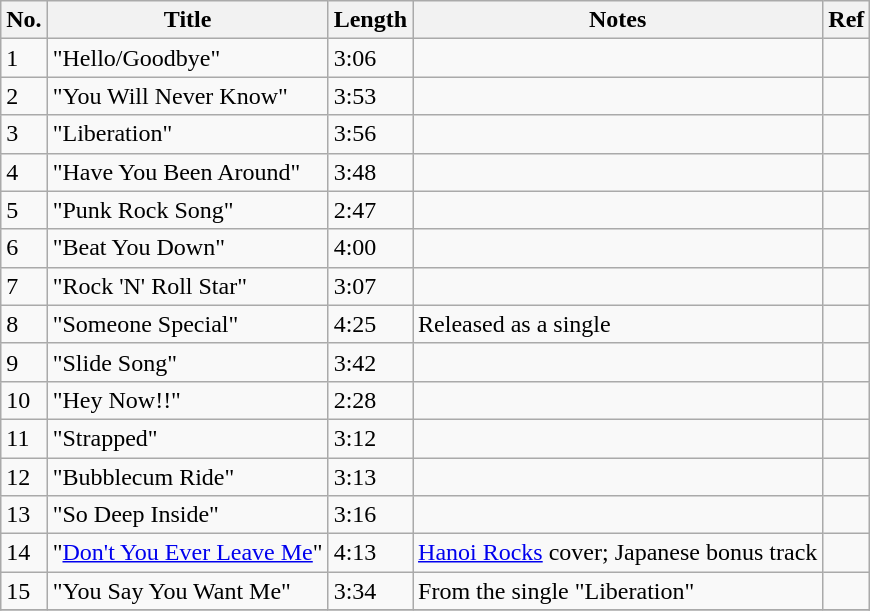<table class="wikitable">
<tr>
<th>No.</th>
<th>Title</th>
<th>Length</th>
<th>Notes</th>
<th>Ref</th>
</tr>
<tr>
<td>1</td>
<td>"Hello/Goodbye"</td>
<td>3:06</td>
<td></td>
<td></td>
</tr>
<tr>
<td>2</td>
<td>"You Will Never Know"</td>
<td>3:53</td>
<td></td>
<td></td>
</tr>
<tr>
<td>3</td>
<td>"Liberation"</td>
<td>3:56</td>
<td></td>
<td></td>
</tr>
<tr>
<td>4</td>
<td>"Have You Been Around"</td>
<td>3:48</td>
<td></td>
<td></td>
</tr>
<tr>
<td>5</td>
<td>"Punk Rock Song"</td>
<td>2:47</td>
<td></td>
<td></td>
</tr>
<tr>
<td>6</td>
<td>"Beat You Down"</td>
<td>4:00</td>
<td></td>
<td></td>
</tr>
<tr>
<td>7</td>
<td>"Rock 'N' Roll Star"</td>
<td>3:07</td>
<td></td>
<td></td>
</tr>
<tr>
<td>8</td>
<td>"Someone Special"</td>
<td>4:25</td>
<td>Released as a single</td>
<td></td>
</tr>
<tr>
<td>9</td>
<td>"Slide Song"</td>
<td>3:42</td>
<td></td>
<td></td>
</tr>
<tr>
<td>10</td>
<td>"Hey Now!!"</td>
<td>2:28</td>
<td></td>
<td></td>
</tr>
<tr>
<td>11</td>
<td>"Strapped"</td>
<td>3:12</td>
<td></td>
<td></td>
</tr>
<tr>
<td>12</td>
<td>"Bubblecum Ride"</td>
<td>3:13</td>
<td></td>
<td></td>
</tr>
<tr>
<td>13</td>
<td>"So Deep Inside"</td>
<td>3:16</td>
<td></td>
<td></td>
</tr>
<tr>
<td>14</td>
<td>"<a href='#'>Don't You Ever Leave Me</a>"</td>
<td>4:13</td>
<td><a href='#'>Hanoi Rocks</a> cover; Japanese bonus track</td>
<td></td>
</tr>
<tr>
<td>15</td>
<td>"You Say You Want Me"</td>
<td>3:34</td>
<td>From the single "Liberation"</td>
<td></td>
</tr>
<tr>
</tr>
</table>
